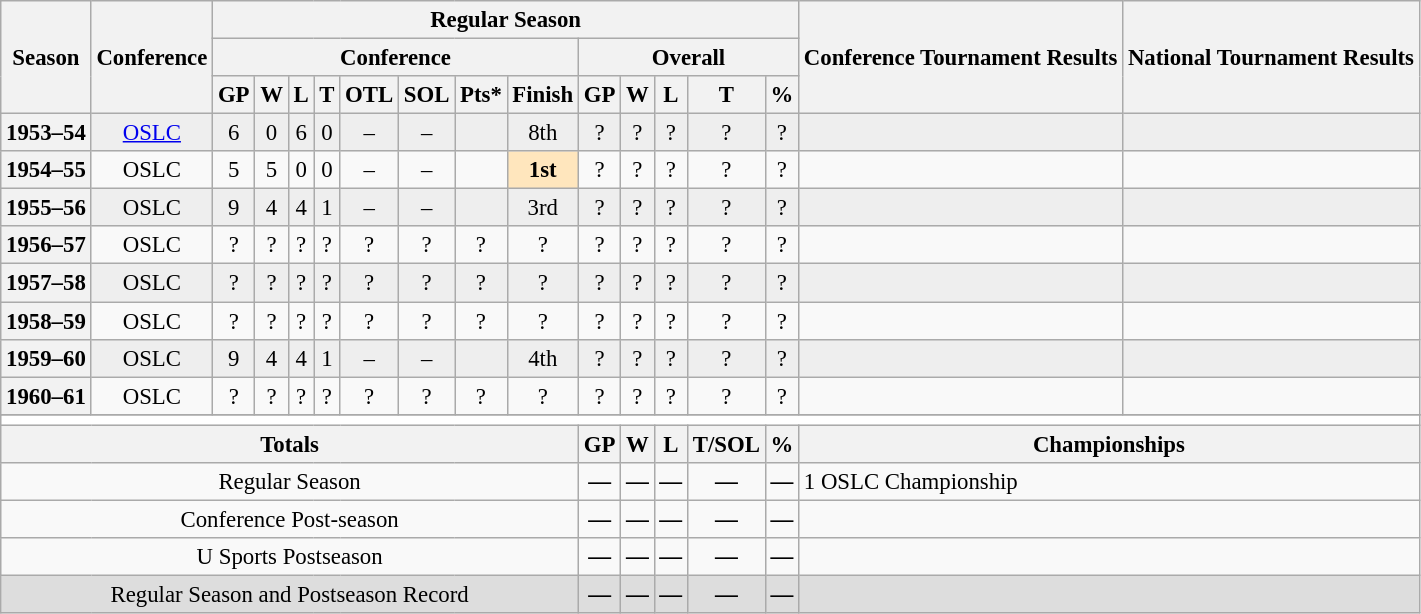<table class="wikitable" style="text-align: center; font-size: 95%">
<tr>
<th rowspan="3">Season</th>
<th rowspan="3">Conference</th>
<th colspan="13">Regular Season</th>
<th rowspan="3">Conference Tournament Results</th>
<th rowspan="3">National Tournament Results</th>
</tr>
<tr>
<th colspan="8">Conference</th>
<th colspan="5">Overall</th>
</tr>
<tr>
<th>GP</th>
<th>W</th>
<th>L</th>
<th>T</th>
<th>OTL</th>
<th>SOL</th>
<th>Pts*</th>
<th>Finish</th>
<th>GP</th>
<th>W</th>
<th>L</th>
<th>T</th>
<th>%</th>
</tr>
<tr bgcolor=eeeeee>
<th>1953–54</th>
<td><a href='#'>OSLC</a></td>
<td>6</td>
<td>0</td>
<td>6</td>
<td>0</td>
<td>–</td>
<td>–</td>
<td></td>
<td>8th</td>
<td>?</td>
<td>?</td>
<td>?</td>
<td>?</td>
<td>?</td>
<td align="left"></td>
<td align="left"></td>
</tr>
<tr>
<th>1954–55</th>
<td>OSLC</td>
<td>5</td>
<td>5</td>
<td>0</td>
<td>0</td>
<td>–</td>
<td>–</td>
<td></td>
<td bgcolor=FFE6BD><strong>1st</strong></td>
<td>?</td>
<td>?</td>
<td>?</td>
<td>?</td>
<td>?</td>
<td align="left"></td>
<td align="left"></td>
</tr>
<tr bgcolor=eeeeee>
<th>1955–56</th>
<td>OSLC</td>
<td>9</td>
<td>4</td>
<td>4</td>
<td>1</td>
<td>–</td>
<td>–</td>
<td></td>
<td>3rd</td>
<td>?</td>
<td>?</td>
<td>?</td>
<td>?</td>
<td>?</td>
<td align="left"></td>
<td align="left"></td>
</tr>
<tr>
<th>1956–57</th>
<td>OSLC</td>
<td>?</td>
<td>?</td>
<td>?</td>
<td>?</td>
<td>?</td>
<td>?</td>
<td>?</td>
<td>?</td>
<td>?</td>
<td>?</td>
<td>?</td>
<td>?</td>
<td>?</td>
<td align="left"></td>
<td align="left"></td>
</tr>
<tr bgcolor=eeeeee>
<th>1957–58</th>
<td>OSLC</td>
<td>?</td>
<td>?</td>
<td>?</td>
<td>?</td>
<td>?</td>
<td>?</td>
<td>?</td>
<td>?</td>
<td>?</td>
<td>?</td>
<td>?</td>
<td>?</td>
<td>?</td>
<td align="left"></td>
<td align="left"></td>
</tr>
<tr>
<th>1958–59</th>
<td>OSLC</td>
<td>?</td>
<td>?</td>
<td>?</td>
<td>?</td>
<td>?</td>
<td>?</td>
<td>?</td>
<td>?</td>
<td>?</td>
<td>?</td>
<td>?</td>
<td>?</td>
<td>?</td>
<td align="left"></td>
<td align="left"></td>
</tr>
<tr bgcolor=eeeeee>
<th>1959–60</th>
<td>OSLC</td>
<td>9</td>
<td>4</td>
<td>4</td>
<td>1</td>
<td>–</td>
<td>–</td>
<td></td>
<td>4th</td>
<td>?</td>
<td>?</td>
<td>?</td>
<td>?</td>
<td>?</td>
<td align="left"></td>
<td align="left"></td>
</tr>
<tr>
<th>1960–61</th>
<td>OSLC</td>
<td>?</td>
<td>?</td>
<td>?</td>
<td>?</td>
<td>?</td>
<td>?</td>
<td>?</td>
<td>?</td>
<td>?</td>
<td>?</td>
<td>?</td>
<td>?</td>
<td>?</td>
<td align="left"></td>
<td align="left"></td>
</tr>
<tr>
</tr>
<tr ->
</tr>
<tr>
<td colspan="17" style="background:#fff;"></td>
</tr>
<tr>
<th colspan="10">Totals</th>
<th>GP</th>
<th>W</th>
<th>L</th>
<th>T/SOL</th>
<th>%</th>
<th colspan="2">Championships</th>
</tr>
<tr>
<td colspan="10">Regular Season</td>
<td><strong>—</strong></td>
<td><strong>—</strong></td>
<td><strong>—</strong></td>
<td><strong>—</strong></td>
<td><strong>—</strong></td>
<td colspan="2" align="left">1 OSLC Championship</td>
</tr>
<tr>
<td colspan="10">Conference Post-season</td>
<td><strong>—</strong></td>
<td><strong>—</strong></td>
<td><strong>—</strong></td>
<td><strong>—</strong></td>
<td><strong>—</strong></td>
<td colspan="2" align="left"></td>
</tr>
<tr>
<td colspan="10">U Sports Postseason</td>
<td><strong>—</strong></td>
<td><strong>—</strong></td>
<td><strong>—</strong></td>
<td><strong>—</strong></td>
<td><strong>—</strong></td>
<td colspan="2" align="left"></td>
</tr>
<tr bgcolor=dddddd>
<td colspan="10">Regular Season and Postseason Record</td>
<td><strong>—</strong></td>
<td><strong>—</strong></td>
<td><strong>—</strong></td>
<td><strong>—</strong></td>
<td><strong>—</strong></td>
<td colspan="2" align="left"></td>
</tr>
</table>
